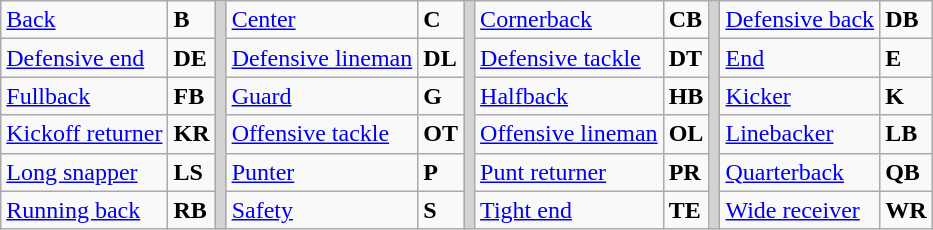<table class="wikitable">
<tr>
<td><a href='#'>Back</a></td>
<td><strong>B</strong></td>
<td rowSpan="6" style="background-color:lightgrey;"></td>
<td><a href='#'>Center</a></td>
<td><strong>C</strong></td>
<td rowSpan="6" style="background-color:lightgrey;"></td>
<td><a href='#'>Cornerback</a></td>
<td><strong>CB</strong></td>
<td rowSpan="6" style="background-color:lightgrey;"></td>
<td><a href='#'>Defensive back</a></td>
<td><strong>DB</strong></td>
</tr>
<tr>
<td><a href='#'>Defensive end</a></td>
<td><strong>DE</strong></td>
<td><a href='#'>Defensive lineman</a></td>
<td><strong>DL</strong></td>
<td><a href='#'>Defensive tackle</a></td>
<td><strong>DT</strong></td>
<td><a href='#'>End</a></td>
<td><strong>E</strong></td>
</tr>
<tr>
<td><a href='#'>Fullback</a></td>
<td><strong>FB</strong></td>
<td><a href='#'>Guard</a></td>
<td><strong>G</strong></td>
<td><a href='#'>Halfback</a></td>
<td><strong>HB</strong></td>
<td><a href='#'>Kicker</a></td>
<td><strong>K</strong></td>
</tr>
<tr>
<td><a href='#'>Kickoff returner</a></td>
<td><strong>KR</strong></td>
<td><a href='#'>Offensive tackle</a></td>
<td><strong>OT</strong></td>
<td><a href='#'>Offensive lineman</a></td>
<td><strong>OL</strong></td>
<td><a href='#'>Linebacker</a></td>
<td><strong>LB</strong></td>
</tr>
<tr>
<td><a href='#'>Long snapper</a></td>
<td><strong>LS</strong></td>
<td><a href='#'>Punter</a></td>
<td><strong>P</strong></td>
<td><a href='#'>Punt returner</a></td>
<td><strong>PR</strong></td>
<td><a href='#'>Quarterback</a></td>
<td><strong>QB</strong></td>
</tr>
<tr>
<td><a href='#'>Running back</a></td>
<td><strong>RB</strong></td>
<td><a href='#'>Safety</a></td>
<td><strong>S</strong></td>
<td><a href='#'>Tight end</a></td>
<td><strong>TE</strong></td>
<td><a href='#'>Wide receiver</a></td>
<td><strong>WR</strong></td>
</tr>
</table>
